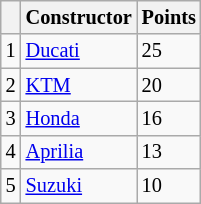<table class="wikitable" style="font-size: 85%;">
<tr>
<th></th>
<th>Constructor</th>
<th>Points</th>
</tr>
<tr>
<td align=center>1</td>
<td> <a href='#'>Ducati</a></td>
<td align=left>25</td>
</tr>
<tr>
<td align=center>2</td>
<td> <a href='#'>KTM</a></td>
<td align=left>20</td>
</tr>
<tr>
<td align=center>3</td>
<td> <a href='#'>Honda</a></td>
<td align=left>16</td>
</tr>
<tr>
<td align=center>4</td>
<td> <a href='#'>Aprilia</a></td>
<td align=left>13</td>
</tr>
<tr>
<td align=center>5</td>
<td> <a href='#'>Suzuki</a></td>
<td align=left>10</td>
</tr>
</table>
